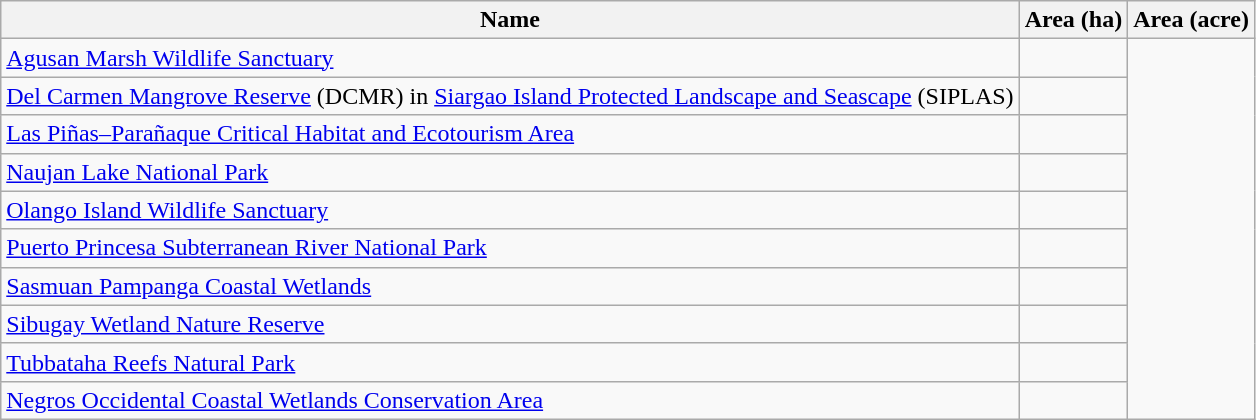<table class="wikitable sortable">
<tr>
<th scope="col" align=left>Name</th>
<th scope="col">Area (ha)</th>
<th scope="col">Area (acre)</th>
</tr>
<tr ---->
<td><a href='#'>Agusan Marsh Wildlife Sanctuary</a></td>
<td></td>
</tr>
<tr ---->
<td><a href='#'>Del Carmen Mangrove Reserve</a> (DCMR) in <a href='#'>Siargao Island Protected Landscape and Seascape</a> (SIPLAS)</td>
<td></td>
</tr>
<tr ---->
<td><a href='#'>Las Piñas–Parañaque Critical Habitat and Ecotourism Area </a></td>
<td></td>
</tr>
<tr ---->
<td><a href='#'>Naujan Lake National Park</a></td>
<td></td>
</tr>
<tr ---->
<td><a href='#'>Olango Island Wildlife Sanctuary</a></td>
<td></td>
</tr>
<tr ---->
<td><a href='#'>Puerto Princesa Subterranean River National Park</a></td>
<td></td>
</tr>
<tr ---->
<td><a href='#'>Sasmuan Pampanga Coastal Wetlands</a></td>
<td></td>
</tr>
<tr ---->
<td><a href='#'>Sibugay Wetland Nature Reserve</a></td>
<td></td>
</tr>
<tr ---->
<td><a href='#'>Tubbataha Reefs Natural Park</a></td>
<td></td>
</tr>
<tr ---->
<td><a href='#'>Negros Occidental Coastal Wetlands Conservation Area</a></td>
<td></td>
</tr>
</table>
